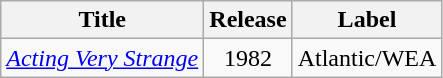<table class="wikitable">
<tr>
<th>Title</th>
<th>Release</th>
<th>Label</th>
</tr>
<tr style="text-align:center;">
<td align=left><em><a href='#'>Acting Very Strange</a></em></td>
<td>1982</td>
<td align=left>Atlantic/WEA</td>
</tr>
</table>
